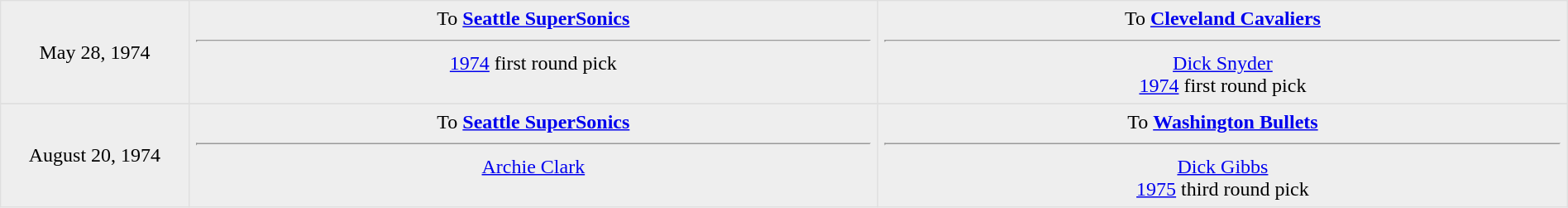<table border=1 style="border-collapse:collapse; text-align: center; width: 100%" bordercolor="#DFDFDF"  cellpadding="5">
<tr bgcolor="eeeeee">
<td style="width:12%">May 28, 1974</td>
<td style="width:44%" valign="top">To <strong><a href='#'>Seattle SuperSonics</a></strong><hr><a href='#'>1974</a> first round pick</td>
<td style="width:44%" valign="top">To <strong><a href='#'>Cleveland Cavaliers</a></strong><hr><a href='#'>Dick Snyder</a><br><a href='#'>1974</a> first round pick</td>
</tr>
<tr>
</tr>
<tr bgcolor="eeeeee">
<td style="width:12%">August 20, 1974 </td>
<td style="width:44%" valign="top">To <strong><a href='#'>Seattle SuperSonics</a></strong><hr><a href='#'>Archie Clark</a></td>
<td style="width:44%" valign="top">To <strong><a href='#'>Washington Bullets</a></strong><hr><a href='#'>Dick Gibbs</a><br><a href='#'>1975</a> third round pick</td>
</tr>
</table>
